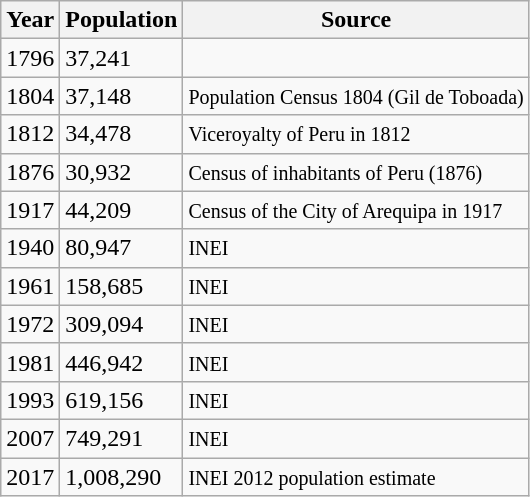<table class="wikitable">
<tr>
<th>Year</th>
<th>Population</th>
<th>Source</th>
</tr>
<tr>
<td>1796</td>
<td>37,241</td>
<td></td>
</tr>
<tr>
<td>1804</td>
<td>37,148</td>
<td><small>Population Census 1804 (Gil de Toboada)</small></td>
</tr>
<tr>
<td>1812</td>
<td>34,478</td>
<td><small>Viceroyalty of Peru in 1812</small></td>
</tr>
<tr>
<td>1876</td>
<td>30,932</td>
<td><small>Census of inhabitants of Peru (1876)</small></td>
</tr>
<tr>
<td>1917</td>
<td>44,209</td>
<td><small>Census of the City of Arequipa in 1917</small></td>
</tr>
<tr>
<td>1940</td>
<td>80,947</td>
<td><small>INEI</small></td>
</tr>
<tr>
<td>1961</td>
<td>158,685</td>
<td><small>INEI</small></td>
</tr>
<tr>
<td>1972</td>
<td>309,094</td>
<td><small>INEI</small></td>
</tr>
<tr>
<td>1981</td>
<td>446,942</td>
<td><small>INEI</small></td>
</tr>
<tr>
<td>1993</td>
<td>619,156</td>
<td><small>INEI</small></td>
</tr>
<tr>
<td>2007</td>
<td>749,291</td>
<td><small>INEI</small></td>
</tr>
<tr>
<td>2017</td>
<td>1,008,290</td>
<td><small>INEI 2012 population estimate</small></td>
</tr>
</table>
